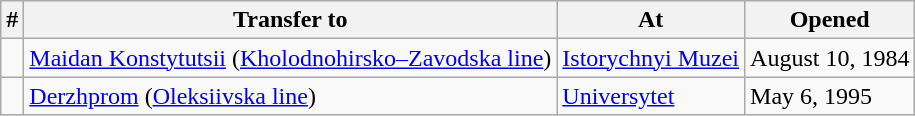<table class="wikitable" style="border-collapse: collapse; text-align: left;">
<tr>
<th>#</th>
<th>Transfer to</th>
<th>At</th>
<th>Opened</th>
</tr>
<tr>
<td style="padding:0px;"></td>
<td style="text-align: left;"><a href='#'>Maidan Konstytutsii</a> (<a href='#'>Kholodnohirsko–Zavodska line</a>)</td>
<td><a href='#'>Istorychnyi Muzei</a></td>
<td>August 10, 1984</td>
</tr>
<tr>
<td style="padding:0px;"></td>
<td style="text-align: left;"><a href='#'>Derzhprom</a> (<a href='#'>Oleksiivska line</a>)</td>
<td><a href='#'>Universytet</a></td>
<td>May 6, 1995</td>
</tr>
</table>
